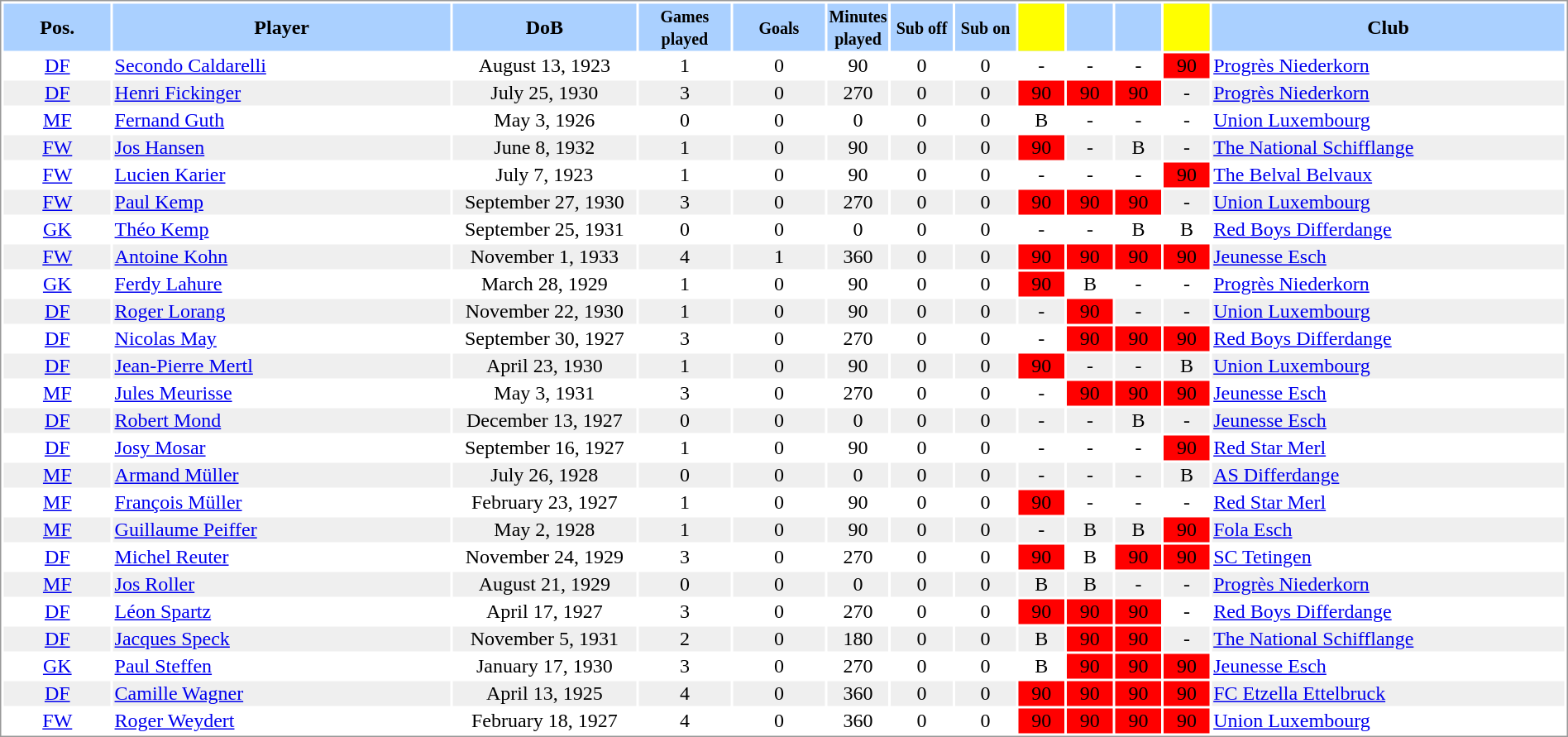<table border="0" width="100%" style="border: 1px solid #999; background-color:#FFFFFF; text-align:center">
<tr align="center" bgcolor="#AAD0FF">
<th width=7%>Pos.</th>
<th width=22%>Player</th>
<th width=12%>DoB</th>
<th width=6%><small>Games<br>played</small></th>
<th width=6%><small>Goals</small></th>
<th width=4%><small>Minutes<br>played</small></th>
<th width=4%><small>Sub off</small></th>
<th width=4%><small>Sub on</small></th>
<th width=3% bgcolor=yellow></th>
<th width=3%></th>
<th width=3%></th>
<th width=3% bgcolor=yellow></th>
<th width=25%>Club</th>
</tr>
<tr>
<td><a href='#'>DF</a></td>
<td align="left"><a href='#'>Secondo Caldarelli</a></td>
<td>August 13, 1923</td>
<td>1</td>
<td>0</td>
<td>90</td>
<td>0</td>
<td>0</td>
<td>-</td>
<td>-</td>
<td>-</td>
<td bgcolor=red>90</td>
<td align="left"> <a href='#'>Progrès Niederkorn</a></td>
</tr>
<tr bgcolor="#EFEFEF">
<td><a href='#'>DF</a></td>
<td align="left"><a href='#'>Henri Fickinger</a></td>
<td>July 25, 1930</td>
<td>3</td>
<td>0</td>
<td>270</td>
<td>0</td>
<td>0</td>
<td bgcolor=red>90</td>
<td bgcolor=red>90</td>
<td bgcolor=red>90</td>
<td>-</td>
<td align="left"> <a href='#'>Progrès Niederkorn</a></td>
</tr>
<tr>
<td><a href='#'>MF</a></td>
<td align="left"><a href='#'>Fernand Guth</a></td>
<td>May 3, 1926</td>
<td>0</td>
<td>0</td>
<td>0</td>
<td>0</td>
<td>0</td>
<td>B</td>
<td>-</td>
<td>-</td>
<td>-</td>
<td align="left"> <a href='#'>Union Luxembourg</a></td>
</tr>
<tr bgcolor="#EFEFEF">
<td><a href='#'>FW</a></td>
<td align="left"><a href='#'>Jos Hansen</a></td>
<td>June 8, 1932</td>
<td>1</td>
<td>0</td>
<td>90</td>
<td>0</td>
<td>0</td>
<td bgcolor=red>90</td>
<td>-</td>
<td>B</td>
<td>-</td>
<td align="left"> <a href='#'>The National Schifflange</a></td>
</tr>
<tr>
<td><a href='#'>FW</a></td>
<td align="left"><a href='#'>Lucien Karier</a></td>
<td>July 7, 1923</td>
<td>1</td>
<td>0</td>
<td>90</td>
<td>0</td>
<td>0</td>
<td>-</td>
<td>-</td>
<td>-</td>
<td bgcolor=red>90</td>
<td align="left"> <a href='#'>The Belval Belvaux</a></td>
</tr>
<tr bgcolor="#EFEFEF">
<td><a href='#'>FW</a></td>
<td align="left"><a href='#'>Paul Kemp</a></td>
<td>September 27, 1930</td>
<td>3</td>
<td>0</td>
<td>270</td>
<td>0</td>
<td>0</td>
<td bgcolor=red>90</td>
<td bgcolor=red>90</td>
<td bgcolor=red>90</td>
<td>-</td>
<td align="left"> <a href='#'>Union Luxembourg</a></td>
</tr>
<tr>
<td><a href='#'>GK</a></td>
<td align="left"><a href='#'>Théo Kemp</a></td>
<td>September 25, 1931</td>
<td>0</td>
<td>0</td>
<td>0</td>
<td>0</td>
<td>0</td>
<td>-</td>
<td>-</td>
<td>B</td>
<td>B</td>
<td align="left"> <a href='#'>Red Boys Differdange</a></td>
</tr>
<tr bgcolor="#EFEFEF">
<td><a href='#'>FW</a></td>
<td align="left"><a href='#'>Antoine Kohn</a></td>
<td>November 1, 1933</td>
<td>4</td>
<td>1</td>
<td>360</td>
<td>0</td>
<td>0</td>
<td bgcolor=red>90</td>
<td bgcolor=red>90</td>
<td bgcolor=red>90</td>
<td bgcolor=red>90</td>
<td align="left"> <a href='#'>Jeunesse Esch</a></td>
</tr>
<tr>
<td><a href='#'>GK</a></td>
<td align="left"><a href='#'>Ferdy Lahure</a></td>
<td>March 28, 1929</td>
<td>1</td>
<td>0</td>
<td>90</td>
<td>0</td>
<td>0</td>
<td bgcolor=red>90</td>
<td>B</td>
<td>-</td>
<td>-</td>
<td align="left"> <a href='#'>Progrès Niederkorn</a></td>
</tr>
<tr bgcolor="#EFEFEF">
<td><a href='#'>DF</a></td>
<td align="left"><a href='#'>Roger Lorang</a></td>
<td>November 22, 1930</td>
<td>1</td>
<td>0</td>
<td>90</td>
<td>0</td>
<td>0</td>
<td>-</td>
<td bgcolor=red>90</td>
<td>-</td>
<td>-</td>
<td align="left"> <a href='#'>Union Luxembourg</a></td>
</tr>
<tr>
<td><a href='#'>DF</a></td>
<td align="left"><a href='#'>Nicolas May</a></td>
<td>September 30, 1927</td>
<td>3</td>
<td>0</td>
<td>270</td>
<td>0</td>
<td>0</td>
<td>-</td>
<td bgcolor=red>90</td>
<td bgcolor=red>90</td>
<td bgcolor=red>90</td>
<td align="left"> <a href='#'>Red Boys Differdange</a></td>
</tr>
<tr bgcolor="#EFEFEF">
<td><a href='#'>DF</a></td>
<td align="left"><a href='#'>Jean-Pierre Mertl</a></td>
<td>April 23, 1930</td>
<td>1</td>
<td>0</td>
<td>90</td>
<td>0</td>
<td>0</td>
<td bgcolor=red>90</td>
<td>-</td>
<td>-</td>
<td>B</td>
<td align="left"> <a href='#'>Union Luxembourg</a></td>
</tr>
<tr>
<td><a href='#'>MF</a></td>
<td align="left"><a href='#'>Jules Meurisse</a></td>
<td>May 3, 1931</td>
<td>3</td>
<td>0</td>
<td>270</td>
<td>0</td>
<td>0</td>
<td>-</td>
<td bgcolor=red>90</td>
<td bgcolor=red>90</td>
<td bgcolor=red>90</td>
<td align="left"> <a href='#'>Jeunesse Esch</a></td>
</tr>
<tr bgcolor="#EFEFEF">
<td><a href='#'>DF</a></td>
<td align="left"><a href='#'>Robert Mond</a></td>
<td>December 13, 1927</td>
<td>0</td>
<td>0</td>
<td>0</td>
<td>0</td>
<td>0</td>
<td>-</td>
<td>-</td>
<td>B</td>
<td>-</td>
<td align="left"> <a href='#'>Jeunesse Esch</a></td>
</tr>
<tr>
<td><a href='#'>DF</a></td>
<td align="left"><a href='#'>Josy Mosar</a></td>
<td>September 16, 1927</td>
<td>1</td>
<td>0</td>
<td>90</td>
<td>0</td>
<td>0</td>
<td>-</td>
<td>-</td>
<td>-</td>
<td bgcolor=red>90</td>
<td align="left"> <a href='#'>Red Star Merl</a></td>
</tr>
<tr bgcolor="#EFEFEF">
<td><a href='#'>MF</a></td>
<td align="left"><a href='#'>Armand Müller</a></td>
<td>July 26, 1928</td>
<td>0</td>
<td>0</td>
<td>0</td>
<td>0</td>
<td>0</td>
<td>-</td>
<td>-</td>
<td>-</td>
<td>B</td>
<td align="left"> <a href='#'>AS Differdange</a></td>
</tr>
<tr>
<td><a href='#'>MF</a></td>
<td align="left"><a href='#'>François Müller</a></td>
<td>February 23, 1927</td>
<td>1</td>
<td>0</td>
<td>90</td>
<td>0</td>
<td>0</td>
<td bgcolor=red>90</td>
<td>-</td>
<td>-</td>
<td>-</td>
<td align="left"> <a href='#'>Red Star Merl</a></td>
</tr>
<tr bgcolor="#EFEFEF">
<td><a href='#'>MF</a></td>
<td align="left"><a href='#'>Guillaume Peiffer</a></td>
<td>May 2, 1928</td>
<td>1</td>
<td>0</td>
<td>90</td>
<td>0</td>
<td>0</td>
<td>-</td>
<td>B</td>
<td>B</td>
<td bgcolor=red>90</td>
<td align="left"> <a href='#'>Fola Esch</a></td>
</tr>
<tr>
<td><a href='#'>DF</a></td>
<td align="left"><a href='#'>Michel Reuter</a></td>
<td>November 24, 1929</td>
<td>3</td>
<td>0</td>
<td>270</td>
<td>0</td>
<td>0</td>
<td bgcolor=red>90</td>
<td>B</td>
<td bgcolor=red>90</td>
<td bgcolor=red>90</td>
<td align="left"> <a href='#'>SC Tetingen</a></td>
</tr>
<tr bgcolor="#EFEFEF">
<td><a href='#'>MF</a></td>
<td align="left"><a href='#'>Jos Roller</a></td>
<td>August 21, 1929</td>
<td>0</td>
<td>0</td>
<td>0</td>
<td>0</td>
<td>0</td>
<td>B</td>
<td>B</td>
<td>-</td>
<td>-</td>
<td align="left"> <a href='#'>Progrès Niederkorn</a></td>
</tr>
<tr>
<td><a href='#'>DF</a></td>
<td align="left"><a href='#'>Léon Spartz</a></td>
<td>April 17, 1927</td>
<td>3</td>
<td>0</td>
<td>270</td>
<td>0</td>
<td>0</td>
<td bgcolor=red>90</td>
<td bgcolor=red>90</td>
<td bgcolor=red>90</td>
<td>-</td>
<td align="left"> <a href='#'>Red Boys Differdange</a></td>
</tr>
<tr bgcolor="#EFEFEF">
<td><a href='#'>DF</a></td>
<td align="left"><a href='#'>Jacques Speck</a></td>
<td>November 5, 1931</td>
<td>2</td>
<td>0</td>
<td>180</td>
<td>0</td>
<td>0</td>
<td>B</td>
<td bgcolor=red>90</td>
<td bgcolor=red>90</td>
<td>-</td>
<td align="left"> <a href='#'>The National Schifflange</a></td>
</tr>
<tr>
<td><a href='#'>GK</a></td>
<td align="left"><a href='#'>Paul Steffen</a></td>
<td>January 17, 1930</td>
<td>3</td>
<td>0</td>
<td>270</td>
<td>0</td>
<td>0</td>
<td>B</td>
<td bgcolor=red>90</td>
<td bgcolor=red>90</td>
<td bgcolor=red>90</td>
<td align="left"> <a href='#'>Jeunesse Esch</a></td>
</tr>
<tr bgcolor="#EFEFEF">
<td><a href='#'>DF</a></td>
<td align="left"><a href='#'>Camille Wagner</a></td>
<td>April 13, 1925</td>
<td>4</td>
<td>0</td>
<td>360</td>
<td>0</td>
<td>0</td>
<td bgcolor=red>90</td>
<td bgcolor=red>90</td>
<td bgcolor=red>90</td>
<td bgcolor=red>90</td>
<td align="left"> <a href='#'>FC Etzella Ettelbruck</a></td>
</tr>
<tr>
<td><a href='#'>FW</a></td>
<td align="left"><a href='#'>Roger Weydert</a></td>
<td>February 18, 1927</td>
<td>4</td>
<td>0</td>
<td>360</td>
<td>0</td>
<td>0</td>
<td bgcolor=red>90</td>
<td bgcolor=red>90</td>
<td bgcolor=red>90</td>
<td bgcolor=red>90</td>
<td align="left"> <a href='#'>Union Luxembourg</a></td>
</tr>
</table>
